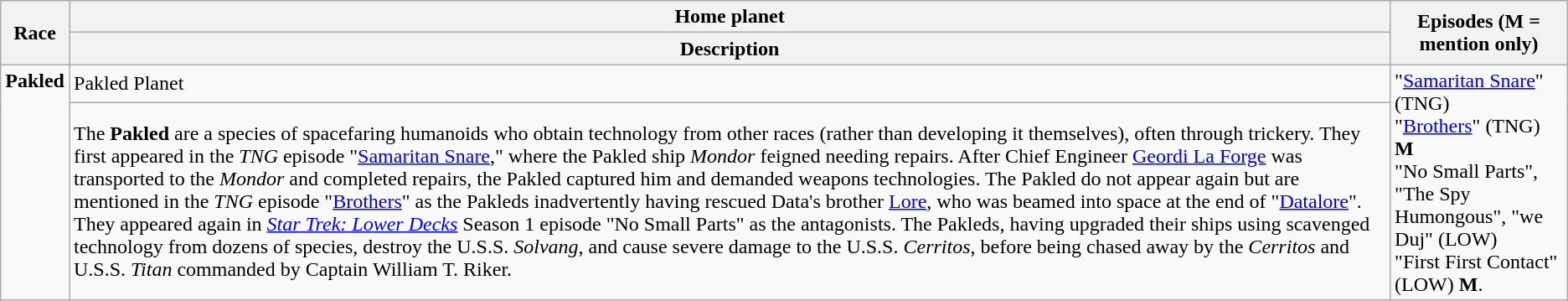<table class="wikitable">
<tr>
<th rowspan="2">Race</th>
<th>Home planet</th>
<th rowspan="2">Episodes (M = mention only)</th>
</tr>
<tr>
<th>Description</th>
</tr>
<tr>
<td rowspan="2" style="vertical-align: top;"><strong>Pakled</strong> </td>
<td>Pakled Planet</td>
<td rowspan="2">"<a href='#'>Samaritan Snare</a>" (TNG)<br>"<a href='#'>Brothers</a>" (TNG) <strong> M</strong><br>"No Small Parts", "The Spy Humongous", "we Duj" (LOW)<br>"First First Contact" (LOW) <strong> M</strong>.</td>
</tr>
<tr>
<td>The <strong>Pakled</strong> are a species of spacefaring humanoids who obtain technology from other races (rather than developing it themselves), often through trickery.  They first appeared in the <em>TNG</em> episode "<a href='#'>Samaritan Snare</a>," where the Pakled ship <em>Mondor</em> feigned needing repairs.  After Chief Engineer <a href='#'>Geordi La Forge</a> was transported to the <em>Mondor</em> and completed repairs, the Pakled captured him and demanded weapons technologies.  The Pakled do not appear again but are mentioned in the <em>TNG</em> episode "<a href='#'>Brothers</a>" as the Pakleds inadvertently having rescued Data's brother <a href='#'>Lore</a>, who was beamed into space at the end of "<a href='#'>Datalore</a>". They appeared again in <em><a href='#'>Star Trek: Lower Decks</a></em> Season 1 episode "No Small Parts" as the antagonists. The Pakleds, having upgraded their ships using scavenged technology from dozens of species, destroy the U.S.S. <em>Solvang</em>, and cause severe damage to the U.S.S. <em>Cerritos</em>, before being chased away by the <em>Cerritos</em> and U.S.S. <em>Titan</em> commanded by Captain William T. Riker.</td>
</tr>
</table>
